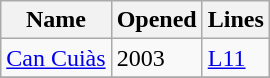<table class="wikitable sortable">
<tr>
<th>Name</th>
<th>Opened</th>
<th>Lines</th>
</tr>
<tr>
<td><a href='#'>Can Cuiàs</a></td>
<td>2003</td>
<td><a href='#'>L11</a></td>
</tr>
<tr>
</tr>
</table>
